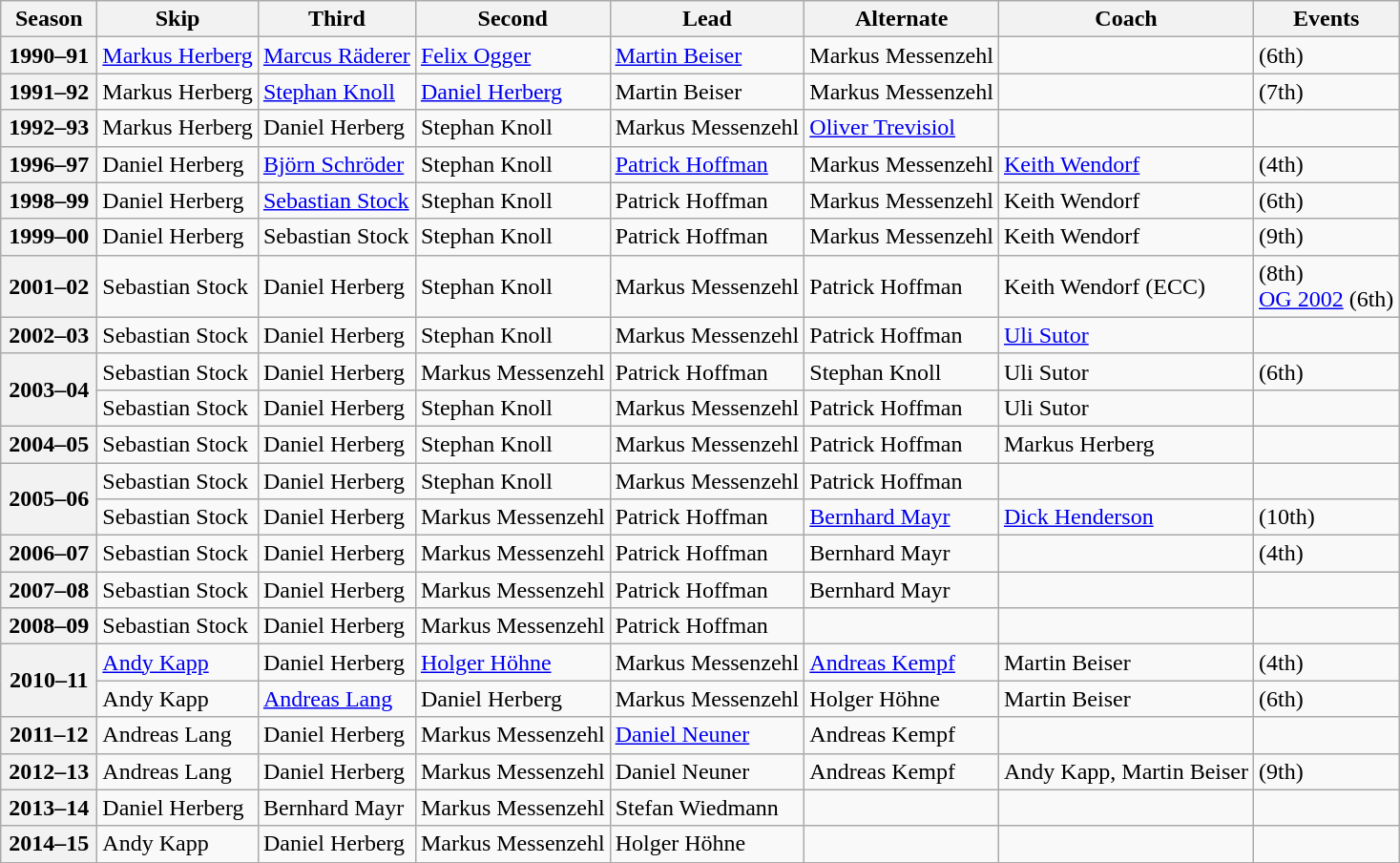<table class="wikitable">
<tr>
<th scope="col" width=60>Season</th>
<th scope="col">Skip</th>
<th scope="col">Third</th>
<th scope="col">Second</th>
<th scope="col">Lead</th>
<th scope="col">Alternate</th>
<th scope="col">Coach</th>
<th scope="col">Events</th>
</tr>
<tr>
<th scope="row">1990–91</th>
<td><a href='#'>Markus Herberg</a></td>
<td><a href='#'>Marcus Räderer</a></td>
<td><a href='#'>Felix Ogger</a></td>
<td><a href='#'>Martin Beiser</a></td>
<td>Markus Messenzehl</td>
<td></td>
<td> (6th)</td>
</tr>
<tr>
<th scope="row">1991–92</th>
<td>Markus Herberg</td>
<td><a href='#'>Stephan Knoll</a></td>
<td><a href='#'>Daniel Herberg</a></td>
<td>Martin Beiser</td>
<td>Markus Messenzehl</td>
<td></td>
<td> (7th)</td>
</tr>
<tr>
<th scope="row">1992–93</th>
<td>Markus Herberg</td>
<td>Daniel Herberg</td>
<td>Stephan Knoll</td>
<td>Markus Messenzehl</td>
<td><a href='#'>Oliver Trevisiol</a></td>
<td></td>
<td> </td>
</tr>
<tr>
<th scope="row">1996–97</th>
<td>Daniel Herberg</td>
<td><a href='#'>Björn Schröder</a></td>
<td>Stephan Knoll</td>
<td><a href='#'>Patrick Hoffman</a></td>
<td>Markus Messenzehl</td>
<td><a href='#'>Keith Wendorf</a></td>
<td> (4th)</td>
</tr>
<tr>
<th scope="row">1998–99</th>
<td>Daniel Herberg</td>
<td><a href='#'>Sebastian Stock</a></td>
<td>Stephan Knoll</td>
<td>Patrick Hoffman</td>
<td>Markus Messenzehl</td>
<td>Keith Wendorf</td>
<td> (6th)</td>
</tr>
<tr>
<th scope="row">1999–00</th>
<td>Daniel Herberg</td>
<td>Sebastian Stock</td>
<td>Stephan Knoll</td>
<td>Patrick Hoffman</td>
<td>Markus Messenzehl</td>
<td>Keith Wendorf</td>
<td> (9th)</td>
</tr>
<tr>
<th scope="row">2001–02</th>
<td>Sebastian Stock</td>
<td>Daniel Herberg</td>
<td>Stephan Knoll</td>
<td>Markus Messenzehl</td>
<td>Patrick Hoffman</td>
<td>Keith Wendorf (ECC)</td>
<td> (8th)<br><a href='#'>OG 2002</a> (6th)</td>
</tr>
<tr>
<th scope="row">2002–03</th>
<td>Sebastian Stock</td>
<td>Daniel Herberg</td>
<td>Stephan Knoll</td>
<td>Markus Messenzehl</td>
<td>Patrick Hoffman</td>
<td><a href='#'>Uli Sutor</a></td>
<td> </td>
</tr>
<tr>
<th scope="row" rowspan=2>2003–04</th>
<td>Sebastian Stock</td>
<td>Daniel Herberg</td>
<td>Markus Messenzehl</td>
<td>Patrick Hoffman</td>
<td>Stephan Knoll</td>
<td>Uli Sutor</td>
<td> (6th)</td>
</tr>
<tr>
<td>Sebastian Stock</td>
<td>Daniel Herberg</td>
<td>Stephan Knoll</td>
<td>Markus Messenzehl</td>
<td>Patrick Hoffman</td>
<td>Uli Sutor</td>
<td> </td>
</tr>
<tr>
<th scope="row">2004–05</th>
<td>Sebastian Stock</td>
<td>Daniel Herberg</td>
<td>Stephan Knoll</td>
<td>Markus Messenzehl</td>
<td>Patrick Hoffman</td>
<td>Markus Herberg</td>
<td> </td>
</tr>
<tr>
<th scope="row" rowspan=2>2005–06</th>
<td>Sebastian Stock</td>
<td>Daniel Herberg</td>
<td>Stephan Knoll</td>
<td>Markus Messenzehl</td>
<td>Patrick Hoffman</td>
<td></td>
<td></td>
</tr>
<tr>
<td>Sebastian Stock</td>
<td>Daniel Herberg</td>
<td>Markus Messenzehl</td>
<td>Patrick Hoffman</td>
<td><a href='#'>Bernhard Mayr</a></td>
<td><a href='#'>Dick Henderson</a></td>
<td> (10th)</td>
</tr>
<tr>
<th scope="row">2006–07</th>
<td>Sebastian Stock</td>
<td>Daniel Herberg</td>
<td>Markus Messenzehl</td>
<td>Patrick Hoffman</td>
<td>Bernhard Mayr</td>
<td></td>
<td> (4th)</td>
</tr>
<tr>
<th scope="row">2007–08</th>
<td>Sebastian Stock</td>
<td>Daniel Herberg</td>
<td>Markus Messenzehl</td>
<td>Patrick Hoffman</td>
<td>Bernhard Mayr</td>
<td></td>
<td></td>
</tr>
<tr>
<th scope="row">2008–09</th>
<td>Sebastian Stock</td>
<td>Daniel Herberg</td>
<td>Markus Messenzehl</td>
<td>Patrick Hoffman</td>
<td></td>
<td></td>
<td></td>
</tr>
<tr>
<th scope="row" rowspan=2>2010–11</th>
<td><a href='#'>Andy Kapp</a></td>
<td>Daniel Herberg</td>
<td><a href='#'>Holger Höhne</a></td>
<td>Markus Messenzehl</td>
<td><a href='#'>Andreas Kempf</a></td>
<td>Martin Beiser</td>
<td> (4th)</td>
</tr>
<tr>
<td>Andy Kapp</td>
<td><a href='#'>Andreas Lang</a></td>
<td>Daniel Herberg</td>
<td>Markus Messenzehl</td>
<td>Holger Höhne</td>
<td>Martin Beiser</td>
<td> (6th)</td>
</tr>
<tr>
<th scope="row">2011–12</th>
<td>Andreas Lang</td>
<td>Daniel Herberg</td>
<td>Markus Messenzehl</td>
<td><a href='#'>Daniel Neuner</a></td>
<td>Andreas Kempf</td>
<td></td>
<td></td>
</tr>
<tr>
<th scope="row">2012–13</th>
<td>Andreas Lang</td>
<td>Daniel Herberg</td>
<td>Markus Messenzehl</td>
<td>Daniel Neuner</td>
<td>Andreas Kempf</td>
<td>Andy Kapp, Martin Beiser</td>
<td> (9th)</td>
</tr>
<tr>
<th scope="row">2013–14</th>
<td>Daniel Herberg</td>
<td>Bernhard Mayr</td>
<td>Markus Messenzehl</td>
<td>Stefan Wiedmann</td>
<td></td>
<td></td>
<td></td>
</tr>
<tr>
<th scope="row">2014–15</th>
<td>Andy Kapp</td>
<td>Daniel Herberg</td>
<td>Markus Messenzehl</td>
<td>Holger Höhne</td>
<td></td>
<td></td>
<td></td>
</tr>
</table>
